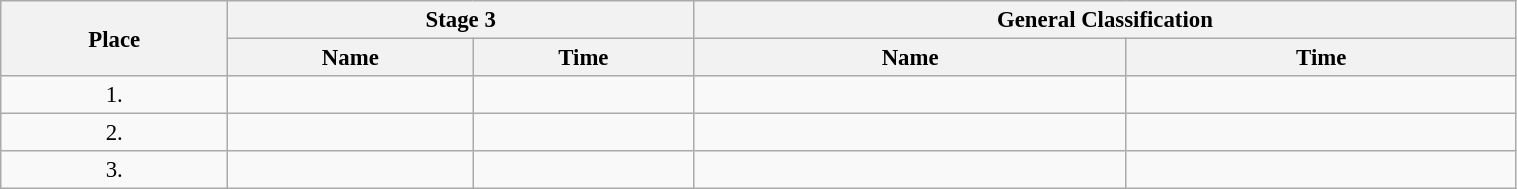<table class=wikitable style="font-size:95%" width="80%">
<tr>
<th rowspan="2">Place</th>
<th colspan="2">Stage 3</th>
<th colspan="2">General Classification</th>
</tr>
<tr>
<th>Name</th>
<th>Time</th>
<th>Name</th>
<th>Time</th>
</tr>
<tr>
<td align="center">1.</td>
<td></td>
<td></td>
<td></td>
<td></td>
</tr>
<tr>
<td align="center">2.</td>
<td></td>
<td></td>
<td></td>
<td></td>
</tr>
<tr>
<td align="center">3.</td>
<td></td>
<td></td>
<td></td>
<td></td>
</tr>
</table>
